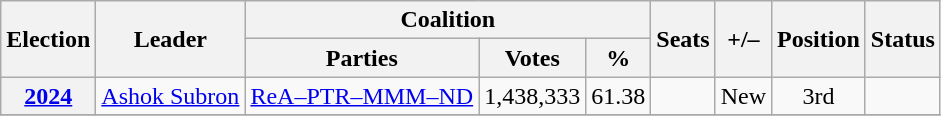<table class=wikitable style="text-align: center;">
<tr>
<th rowspan=2>Election</th>
<th rowspan=2>Leader</th>
<th colspan=3>Coalition</th>
<th rowspan=2>Seats</th>
<th rowspan=2>+/–</th>
<th rowspan=2>Position</th>
<th rowspan=2>Status</th>
</tr>
<tr>
<th>Parties</th>
<th>Votes</th>
<th>%</th>
</tr>
<tr>
<th><a href='#'>2024</a></th>
<td><a href='#'>Ashok Subron</a></td>
<td><a href='#'>ReA–PTR–MMM–ND</a></td>
<td>1,438,333</td>
<td>61.38</td>
<td></td>
<td>New</td>
<td> 3rd</td>
<td></td>
</tr>
<tr>
</tr>
</table>
